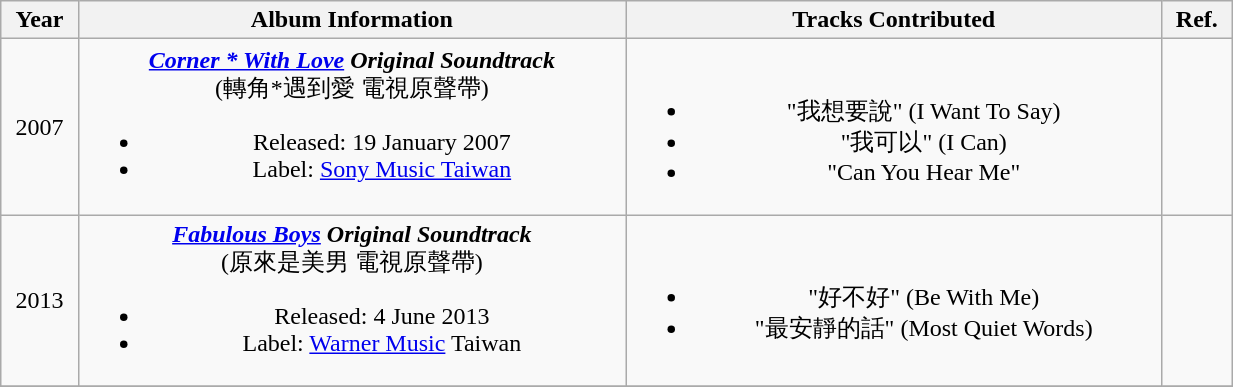<table class="wikitable" style="text-align:center" width=65%>
<tr>
<th>Year</th>
<th>Album Information</th>
<th>Tracks Contributed</th>
<th>Ref.</th>
</tr>
<tr>
<td>2007</td>
<td><strong><em><a href='#'>Corner * With Love</a> Original Soundtrack</em></strong><br>(轉角*遇到愛 電視原聲帶)<br><ul><li>Released: 19 January 2007</li><li>Label: <a href='#'>Sony Music Taiwan</a></li></ul></td>
<td><br><ul><li>"我想要說" (I Want To Say)</li><li>"我可以" (I Can)</li><li>"Can You Hear Me"</li></ul></td>
<td></td>
</tr>
<tr>
<td>2013</td>
<td><strong><em><a href='#'>Fabulous Boys</a> Original Soundtrack</em></strong><br>(原來是美男 電視原聲帶)<br><ul><li>Released: 4 June 2013</li><li>Label: <a href='#'>Warner Music</a> Taiwan</li></ul></td>
<td><br><ul><li>"好不好" (Be With Me)</li><li>"最安靜的話" (Most Quiet Words)</li></ul></td>
<td></td>
</tr>
<tr>
</tr>
</table>
